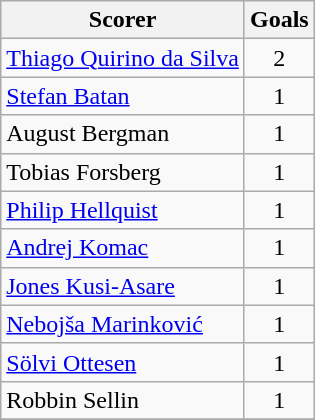<table class="wikitable">
<tr>
<th>Scorer</th>
<th>Goals</th>
</tr>
<tr>
<td> <a href='#'>Thiago Quirino da Silva</a></td>
<td align=center>2</td>
</tr>
<tr>
<td> <a href='#'>Stefan Batan</a></td>
<td align=center>1</td>
</tr>
<tr>
<td> August Bergman</td>
<td align=center>1</td>
</tr>
<tr>
<td> Tobias Forsberg</td>
<td align=center>1</td>
</tr>
<tr>
<td> <a href='#'>Philip Hellquist</a></td>
<td align=center>1</td>
</tr>
<tr>
<td> <a href='#'>Andrej Komac</a></td>
<td align=center>1</td>
</tr>
<tr>
<td> <a href='#'>Jones Kusi-Asare</a></td>
<td align=center>1</td>
</tr>
<tr>
<td> <a href='#'>Nebojša Marinković</a></td>
<td align=center>1</td>
</tr>
<tr>
<td> <a href='#'>Sölvi Ottesen</a></td>
<td align=center>1</td>
</tr>
<tr>
<td> Robbin Sellin</td>
<td align=center>1</td>
</tr>
<tr>
</tr>
</table>
